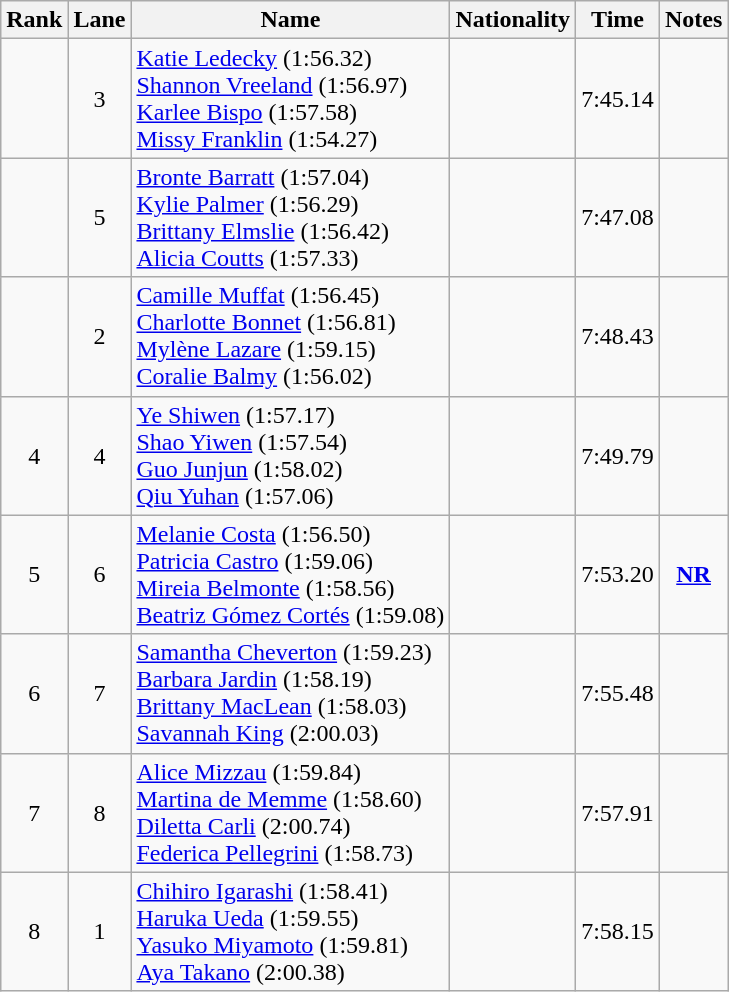<table class="wikitable sortable" style="text-align:center">
<tr>
<th>Rank</th>
<th>Lane</th>
<th>Name</th>
<th>Nationality</th>
<th>Time</th>
<th>Notes</th>
</tr>
<tr>
<td></td>
<td>3</td>
<td align=left><a href='#'>Katie Ledecky</a> (1:56.32)<br><a href='#'>Shannon Vreeland</a> (1:56.97)<br><a href='#'>Karlee Bispo</a> (1:57.58)<br><a href='#'>Missy Franklin</a> (1:54.27)</td>
<td align=left></td>
<td>7:45.14</td>
<td></td>
</tr>
<tr>
<td></td>
<td>5</td>
<td align=left><a href='#'>Bronte Barratt</a> (1:57.04)<br><a href='#'>Kylie Palmer</a> (1:56.29)<br><a href='#'>Brittany Elmslie</a> (1:56.42)<br><a href='#'>Alicia Coutts</a> (1:57.33)</td>
<td align=left></td>
<td>7:47.08</td>
<td></td>
</tr>
<tr>
<td></td>
<td>2</td>
<td align=left><a href='#'>Camille Muffat</a> (1:56.45)<br><a href='#'>Charlotte Bonnet</a> (1:56.81)<br><a href='#'>Mylène Lazare</a> (1:59.15)<br><a href='#'>Coralie Balmy</a> (1:56.02)</td>
<td align=left></td>
<td>7:48.43</td>
<td></td>
</tr>
<tr>
<td>4</td>
<td>4</td>
<td align=left><a href='#'>Ye Shiwen</a> (1:57.17)<br><a href='#'>Shao Yiwen</a> (1:57.54)<br><a href='#'>Guo Junjun</a> (1:58.02)<br><a href='#'>Qiu Yuhan</a> (1:57.06)</td>
<td align=left></td>
<td>7:49.79</td>
<td></td>
</tr>
<tr>
<td>5</td>
<td>6</td>
<td align=left><a href='#'>Melanie Costa</a> (1:56.50)<br><a href='#'>Patricia Castro</a> (1:59.06)<br><a href='#'>Mireia Belmonte</a> (1:58.56)<br><a href='#'>Beatriz Gómez Cortés</a> (1:59.08)</td>
<td align=left></td>
<td>7:53.20</td>
<td><strong><a href='#'>NR</a></strong></td>
</tr>
<tr>
<td>6</td>
<td>7</td>
<td align=left><a href='#'>Samantha Cheverton</a> (1:59.23)<br><a href='#'>Barbara Jardin</a> (1:58.19)<br><a href='#'>Brittany MacLean</a> (1:58.03)<br><a href='#'>Savannah King</a> (2:00.03)</td>
<td align=left></td>
<td>7:55.48</td>
<td></td>
</tr>
<tr>
<td>7</td>
<td>8</td>
<td align=left><a href='#'>Alice Mizzau</a> (1:59.84)<br><a href='#'>Martina de Memme</a> (1:58.60)<br><a href='#'>Diletta Carli</a> (2:00.74)<br><a href='#'>Federica Pellegrini</a> (1:58.73)</td>
<td align=left></td>
<td>7:57.91</td>
<td></td>
</tr>
<tr>
<td>8</td>
<td>1</td>
<td align=left><a href='#'>Chihiro Igarashi</a> (1:58.41)<br><a href='#'>Haruka Ueda</a> (1:59.55)<br><a href='#'>Yasuko Miyamoto</a> (1:59.81)<br><a href='#'>Aya Takano</a> (2:00.38)</td>
<td align=left></td>
<td>7:58.15</td>
<td></td>
</tr>
</table>
